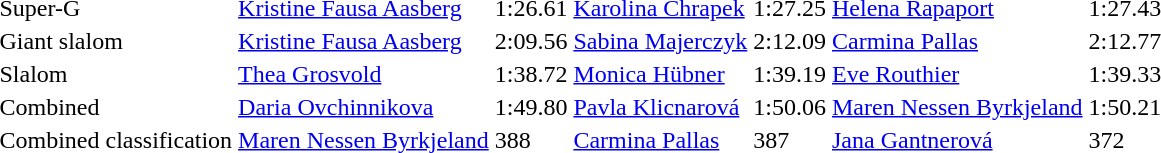<table>
<tr>
<td>Super-G<br></td>
<td> <a href='#'>Kristine Fausa Aasberg</a></td>
<td>1:26.61</td>
<td> <a href='#'>Karolina Chrapek</a></td>
<td>1:27.25</td>
<td> <a href='#'>Helena Rapaport</a></td>
<td>1:27.43</td>
</tr>
<tr>
<td>Giant slalom<br></td>
<td> <a href='#'>Kristine Fausa Aasberg</a></td>
<td>2:09.56</td>
<td> <a href='#'>Sabina Majerczyk</a></td>
<td>2:12.09</td>
<td> <a href='#'>Carmina Pallas</a></td>
<td>2:12.77</td>
</tr>
<tr>
<td>Slalom<br></td>
<td> <a href='#'>Thea Grosvold</a></td>
<td>1:38.72</td>
<td> <a href='#'>Monica Hübner</a></td>
<td>1:39.19</td>
<td> <a href='#'>Eve Routhier</a></td>
<td>1:39.33</td>
</tr>
<tr>
<td>Combined<br></td>
<td> <a href='#'>Daria Ovchinnikova</a></td>
<td>1:49.80</td>
<td> <a href='#'>Pavla Klicnarová</a></td>
<td>1:50.06</td>
<td> <a href='#'>Maren Nessen Byrkjeland</a></td>
<td>1:50.21</td>
</tr>
<tr>
<td>Combined classification <br></td>
<td> <a href='#'>Maren Nessen Byrkjeland</a></td>
<td>388</td>
<td> <a href='#'>Carmina Pallas</a></td>
<td>387</td>
<td> <a href='#'>Jana Gantnerová</a></td>
<td>372</td>
</tr>
</table>
